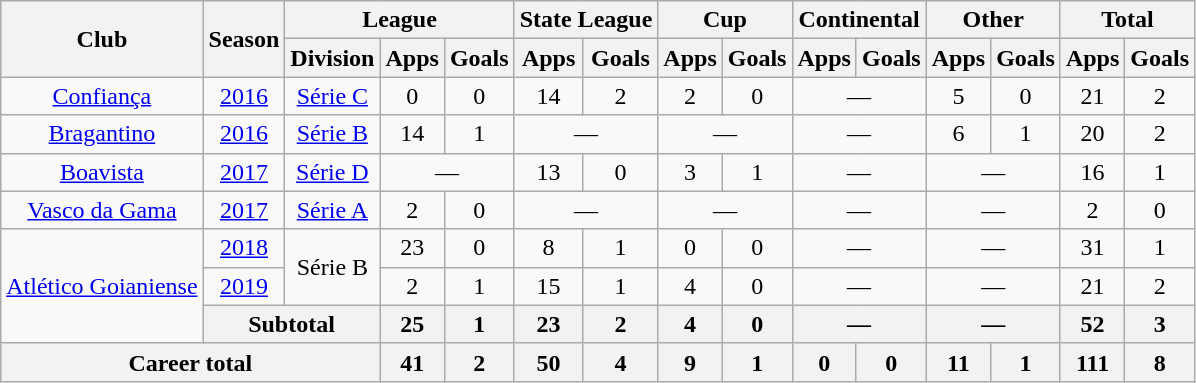<table class="wikitable" style="text-align: center;">
<tr>
<th rowspan="2">Club</th>
<th rowspan="2">Season</th>
<th colspan="3">League</th>
<th colspan="2">State League</th>
<th colspan="2">Cup</th>
<th colspan="2">Continental</th>
<th colspan="2">Other</th>
<th colspan="2">Total</th>
</tr>
<tr>
<th>Division</th>
<th>Apps</th>
<th>Goals</th>
<th>Apps</th>
<th>Goals</th>
<th>Apps</th>
<th>Goals</th>
<th>Apps</th>
<th>Goals</th>
<th>Apps</th>
<th>Goals</th>
<th>Apps</th>
<th>Goals</th>
</tr>
<tr>
<td align="center"><a href='#'>Confiança</a></td>
<td><a href='#'>2016</a></td>
<td><a href='#'>Série C</a></td>
<td>0</td>
<td>0</td>
<td>14</td>
<td>2</td>
<td>2</td>
<td>0</td>
<td colspan="2">—</td>
<td>5</td>
<td>0</td>
<td>21</td>
<td>2</td>
</tr>
<tr>
<td align="center"><a href='#'>Bragantino</a></td>
<td><a href='#'>2016</a></td>
<td><a href='#'>Série B</a></td>
<td>14</td>
<td>1</td>
<td colspan="2">—</td>
<td colspan="2">—</td>
<td colspan="2">—</td>
<td>6</td>
<td>1</td>
<td>20</td>
<td>2</td>
</tr>
<tr>
<td align="center"><a href='#'>Boavista</a></td>
<td><a href='#'>2017</a></td>
<td><a href='#'>Série D</a></td>
<td colspan="2">—</td>
<td>13</td>
<td>0</td>
<td>3</td>
<td>1</td>
<td colspan="2">—</td>
<td colspan="2">—</td>
<td>16</td>
<td>1</td>
</tr>
<tr>
<td align="center"><a href='#'>Vasco da Gama</a></td>
<td><a href='#'>2017</a></td>
<td><a href='#'>Série A</a></td>
<td>2</td>
<td>0</td>
<td colspan="2">—</td>
<td colspan="2">—</td>
<td colspan="2">—</td>
<td colspan="2">—</td>
<td>2</td>
<td>0</td>
</tr>
<tr>
<td rowspan=3 align="center"><a href='#'>Atlético Goianiense</a></td>
<td><a href='#'>2018</a></td>
<td rowspan=2>Série B</td>
<td>23</td>
<td>0</td>
<td>8</td>
<td>1</td>
<td>0</td>
<td>0</td>
<td colspan="2">—</td>
<td colspan="2">—</td>
<td>31</td>
<td>1</td>
</tr>
<tr>
<td><a href='#'>2019</a></td>
<td>2</td>
<td>1</td>
<td>15</td>
<td>1</td>
<td>4</td>
<td>0</td>
<td colspan="2">—</td>
<td colspan="2">—</td>
<td>21</td>
<td>2</td>
</tr>
<tr>
<th colspan="2">Subtotal</th>
<th>25</th>
<th>1</th>
<th>23</th>
<th>2</th>
<th>4</th>
<th>0</th>
<th colspan="2">—</th>
<th colspan="2">—</th>
<th>52</th>
<th>3</th>
</tr>
<tr>
<th colspan="3"><strong>Career total</strong></th>
<th>41</th>
<th>2</th>
<th>50</th>
<th>4</th>
<th>9</th>
<th>1</th>
<th>0</th>
<th>0</th>
<th>11</th>
<th>1</th>
<th>111</th>
<th>8</th>
</tr>
</table>
